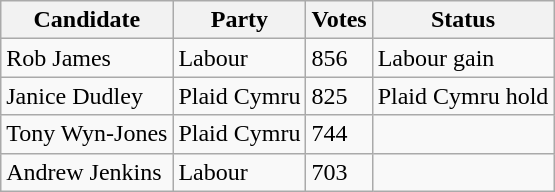<table class="wikitable sortable">
<tr>
<th>Candidate</th>
<th>Party</th>
<th>Votes</th>
<th>Status</th>
</tr>
<tr>
<td>Rob James</td>
<td>Labour</td>
<td>856</td>
<td>Labour gain</td>
</tr>
<tr>
<td>Janice Dudley</td>
<td>Plaid Cymru</td>
<td>825</td>
<td>Plaid Cymru hold</td>
</tr>
<tr>
<td>Tony Wyn-Jones</td>
<td>Plaid Cymru</td>
<td>744</td>
<td></td>
</tr>
<tr>
<td>Andrew Jenkins</td>
<td>Labour</td>
<td>703</td>
<td></td>
</tr>
</table>
